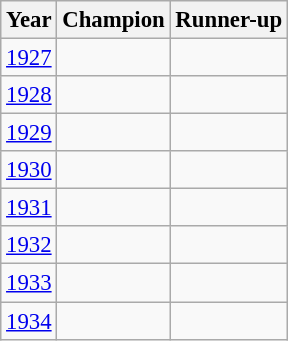<table class="wikitable floatright" style="font-size:95%">
<tr>
<th>Year</th>
<th>Champion</th>
<th>Runner-up</th>
</tr>
<tr>
<td><a href='#'>1927</a></td>
<td></td>
<td></td>
</tr>
<tr>
<td><a href='#'>1928</a></td>
<td></td>
<td></td>
</tr>
<tr>
<td><a href='#'>1929</a></td>
<td></td>
<td></td>
</tr>
<tr>
<td><a href='#'>1930</a></td>
<td></td>
<td></td>
</tr>
<tr>
<td><a href='#'>1931</a></td>
<td></td>
<td></td>
</tr>
<tr>
<td><a href='#'>1932</a></td>
<td></td>
<td></td>
</tr>
<tr>
<td><a href='#'>1933</a></td>
<td></td>
<td></td>
</tr>
<tr>
<td><a href='#'>1934</a></td>
<td></td>
<td></td>
</tr>
</table>
